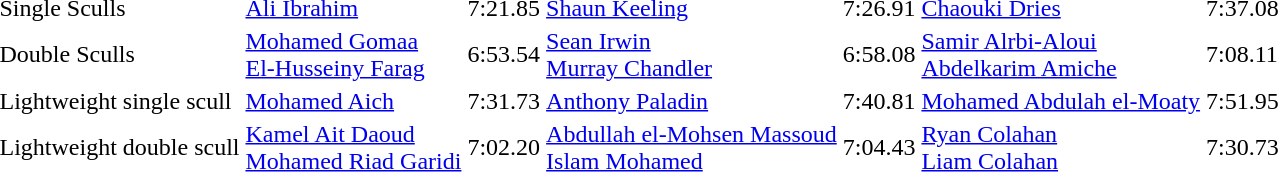<table>
<tr>
<td>Single Sculls</td>
<td><a href='#'>Ali Ibrahim</a> <br> </td>
<td>7:21.85</td>
<td><a href='#'>Shaun Keeling</a> <br> </td>
<td>7:26.91</td>
<td><a href='#'>Chaouki Dries</a> <br> </td>
<td>7:37.08</td>
</tr>
<tr>
<td>Double Sculls</td>
<td><a href='#'>Mohamed Gomaa</a> <br> <a href='#'>El-Husseiny Farag</a> <br> </td>
<td>6:53.54</td>
<td><a href='#'>Sean Irwin</a> <br> <a href='#'>Murray Chandler</a> <br> </td>
<td>6:58.08</td>
<td><a href='#'>Samir Alrbi-Aloui</a> <br> <a href='#'>Abdelkarim Amiche</a> <br> </td>
<td>7:08.11</td>
</tr>
<tr>
<td>Lightweight single scull</td>
<td><a href='#'>Mohamed Aich</a> <br> </td>
<td>7:31.73</td>
<td><a href='#'>Anthony Paladin</a> <br> </td>
<td>7:40.81</td>
<td><a href='#'>Mohamed Abdulah el-Moaty</a> <br> </td>
<td>7:51.95</td>
</tr>
<tr>
<td>Lightweight double scull</td>
<td><a href='#'>Kamel Ait Daoud</a> <br> <a href='#'>Mohamed Riad Garidi</a> <br> </td>
<td>7:02.20</td>
<td><a href='#'>Abdullah el-Mohsen Massoud</a> <br> <a href='#'>Islam Mohamed</a> <br> </td>
<td>7:04.43</td>
<td><a href='#'>Ryan Colahan</a> <br> <a href='#'>Liam Colahan</a> <br> </td>
<td>7:30.73</td>
</tr>
</table>
